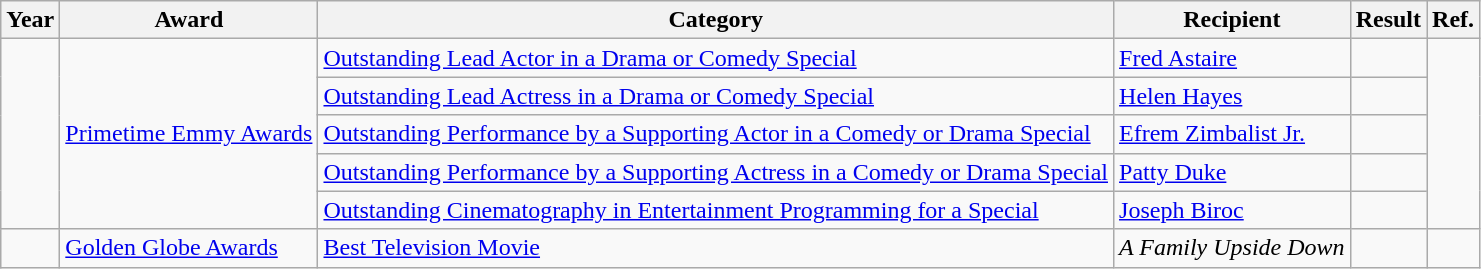<table class="wikitable sortable plainrowheaders">
<tr>
<th>Year</th>
<th>Award</th>
<th>Category</th>
<th>Recipient</th>
<th>Result</th>
<th>Ref.</th>
</tr>
<tr>
<td rowspan="5"></td>
<td rowspan="5"><a href='#'>Primetime Emmy Awards</a></td>
<td><a href='#'>Outstanding Lead Actor in a Drama or Comedy Special</a></td>
<td><a href='#'>Fred Astaire</a></td>
<td></td>
<td rowspan="5" align="center"></td>
</tr>
<tr>
<td><a href='#'>Outstanding Lead Actress in a Drama or Comedy Special</a></td>
<td><a href='#'>Helen Hayes</a></td>
<td></td>
</tr>
<tr>
<td><a href='#'>Outstanding Performance by a Supporting Actor in a Comedy or Drama Special</a></td>
<td><a href='#'>Efrem Zimbalist Jr.</a></td>
<td></td>
</tr>
<tr>
<td><a href='#'>Outstanding Performance by a Supporting Actress in a Comedy or Drama Special</a></td>
<td><a href='#'>Patty Duke</a></td>
<td></td>
</tr>
<tr>
<td><a href='#'>Outstanding Cinematography in Entertainment Programming for a Special</a></td>
<td><a href='#'>Joseph Biroc</a></td>
<td></td>
</tr>
<tr>
<td></td>
<td><a href='#'>Golden Globe Awards</a></td>
<td><a href='#'>Best Television Movie</a></td>
<td><em>A Family Upside Down</em></td>
<td></td>
<td align="center"></td>
</tr>
</table>
